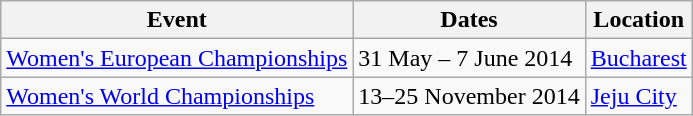<table class="wikitable">
<tr>
<th>Event</th>
<th>Dates</th>
<th>Location</th>
</tr>
<tr>
<td><a href='#'>Women's European Championships</a></td>
<td>31 May – 7 June 2014</td>
<td> <a href='#'>Bucharest</a></td>
</tr>
<tr>
<td><a href='#'>Women's World Championships</a></td>
<td>13–25 November 2014</td>
<td> <a href='#'>Jeju City</a></td>
</tr>
</table>
